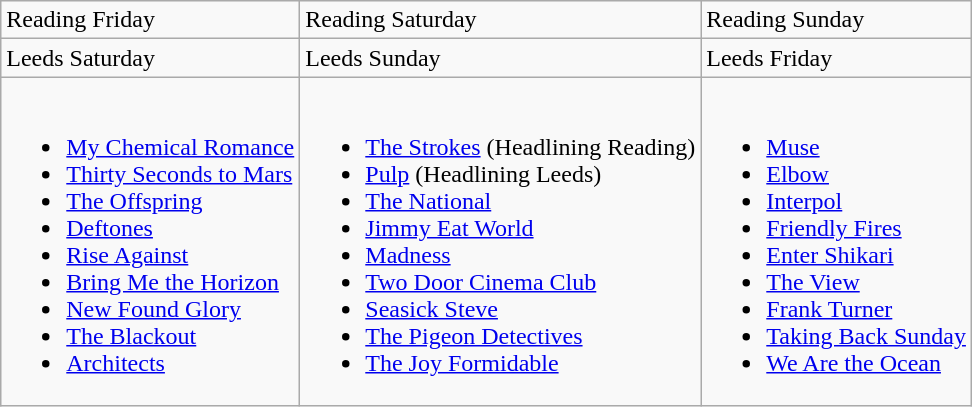<table class="wikitable">
<tr>
<td>Reading Friday</td>
<td>Reading Saturday</td>
<td>Reading Sunday</td>
</tr>
<tr>
<td>Leeds Saturday</td>
<td>Leeds Sunday</td>
<td>Leeds Friday</td>
</tr>
<tr>
<td><br><ul><li><a href='#'>My Chemical Romance</a></li><li><a href='#'>Thirty Seconds to Mars</a></li><li><a href='#'>The Offspring</a></li><li><a href='#'>Deftones</a></li><li><a href='#'>Rise Against</a></li><li><a href='#'>Bring Me the Horizon</a></li><li><a href='#'>New Found Glory</a></li><li><a href='#'>The Blackout</a></li><li><a href='#'>Architects</a></li></ul></td>
<td><br><ul><li><a href='#'>The Strokes</a> (Headlining Reading)</li><li><a href='#'>Pulp</a> (Headlining Leeds)</li><li><a href='#'>The National</a></li><li><a href='#'>Jimmy Eat World</a></li><li><a href='#'>Madness</a></li><li><a href='#'>Two Door Cinema Club</a></li><li><a href='#'>Seasick Steve</a></li><li><a href='#'>The Pigeon Detectives</a></li><li><a href='#'>The Joy Formidable</a></li></ul></td>
<td><br><ul><li><a href='#'>Muse</a></li><li><a href='#'>Elbow</a></li><li><a href='#'>Interpol</a></li><li><a href='#'>Friendly Fires</a></li><li><a href='#'>Enter Shikari</a></li><li><a href='#'>The View</a></li><li><a href='#'>Frank Turner</a></li><li><a href='#'>Taking Back Sunday</a></li><li><a href='#'>We Are the Ocean</a></li></ul></td>
</tr>
</table>
